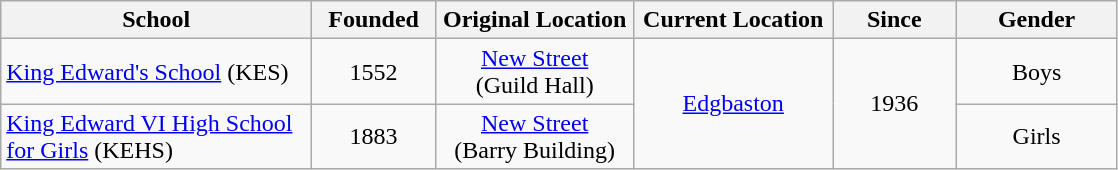<table border="1" class="wikitable" style="text-align: center;">
<tr>
<th width="200">School</th>
<th width="75">Founded</th>
<th width="125">Original Location</th>
<th width="125">Current Location</th>
<th width="75">Since</th>
<th width="100">Gender</th>
</tr>
<tr>
<td style="text-align: left;"><a href='#'>King Edward's School</a> (KES)</td>
<td>1552</td>
<td><a href='#'>New Street</a><br>(Guild Hall)</td>
<td ! rowspan=2><a href='#'>Edgbaston</a></td>
<td ! rowspan=2>1936</td>
<td>Boys</td>
</tr>
<tr>
<td style="text-align: left;"><a href='#'>King Edward VI High School for Girls</a> (KEHS)</td>
<td>1883</td>
<td><a href='#'>New Street</a><br>(Barry Building)</td>
<td>Girls</td>
</tr>
</table>
